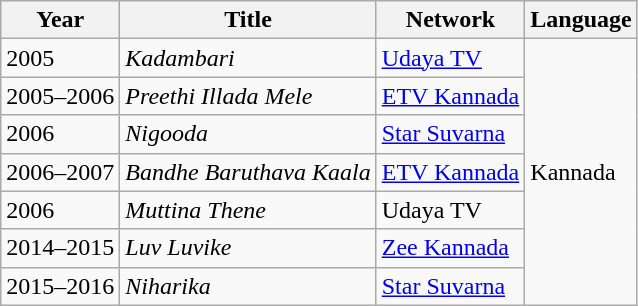<table class="wikitable sortable">
<tr>
<th>Year</th>
<th>Title</th>
<th>Network</th>
<th>Language</th>
</tr>
<tr>
<td>2005</td>
<td><em>Kadambari</em></td>
<td><a href='#'>Udaya TV</a></td>
<td rowspan="7">Kannada</td>
</tr>
<tr>
<td>2005–2006</td>
<td><em>Preethi Illada Mele</em></td>
<td><a href='#'>ETV Kannada</a></td>
</tr>
<tr>
<td>2006</td>
<td><em>Nigooda</em></td>
<td><a href='#'>Star Suvarna</a></td>
</tr>
<tr>
<td>2006–2007</td>
<td><em>Bandhe Baruthava Kaala</em></td>
<td><a href='#'>ETV Kannada</a></td>
</tr>
<tr>
<td>2006</td>
<td><em>Muttina Thene</em></td>
<td>Udaya TV</td>
</tr>
<tr>
<td>2014–2015</td>
<td><em>Luv Luvike</em></td>
<td><a href='#'>Zee Kannada</a></td>
</tr>
<tr>
<td>2015–2016</td>
<td><em>Niharika</em></td>
<td><a href='#'>Star Suvarna</a></td>
</tr>
</table>
